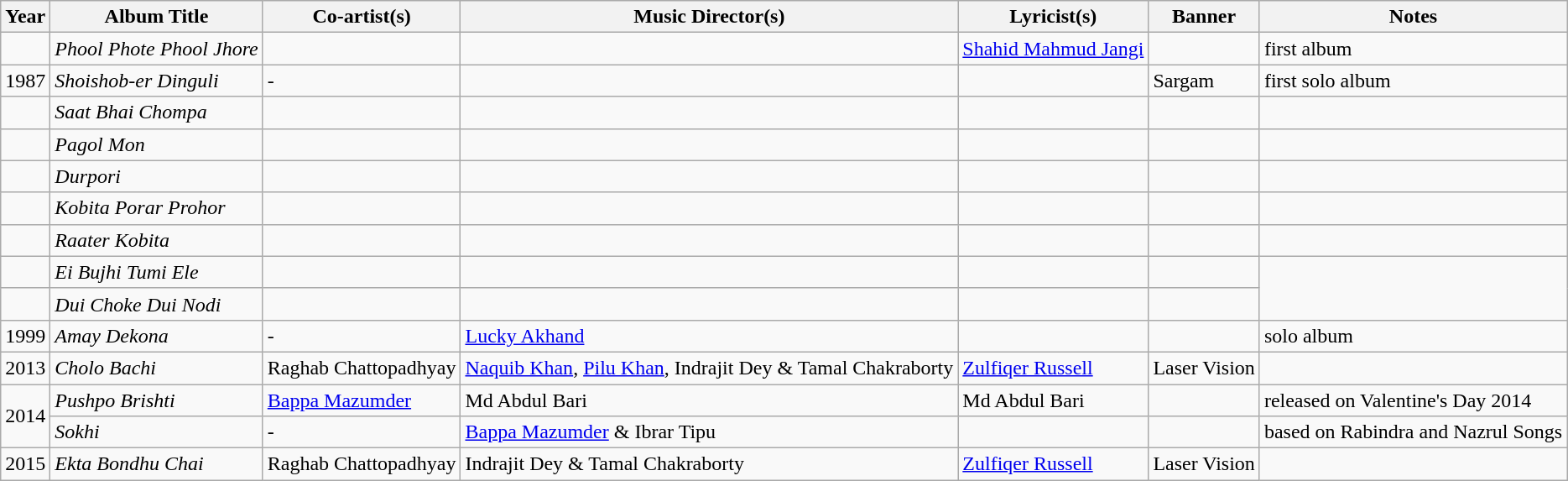<table class="wikitable">
<tr>
<th>Year</th>
<th>Album Title</th>
<th>Co-artist(s)</th>
<th>Music Director(s)</th>
<th>Lyricist(s)</th>
<th>Banner</th>
<th>Notes</th>
</tr>
<tr>
<td></td>
<td><em>Phool Phote Phool Jhore</em></td>
<td></td>
<td></td>
<td><a href='#'>Shahid Mahmud Jangi</a></td>
<td></td>
<td>first album</td>
</tr>
<tr>
<td>1987</td>
<td><em>Shoishob-er Dinguli</em></td>
<td>-</td>
<td></td>
<td></td>
<td>Sargam</td>
<td>first solo album</td>
</tr>
<tr>
<td></td>
<td><em>Saat Bhai Chompa</em></td>
<td></td>
<td></td>
<td></td>
<td></td>
<td></td>
</tr>
<tr>
<td></td>
<td><em>Pagol Mon</em></td>
<td></td>
<td></td>
<td></td>
<td></td>
<td></td>
</tr>
<tr>
<td></td>
<td><em>Durpori</em></td>
<td></td>
<td></td>
<td></td>
<td></td>
<td></td>
</tr>
<tr>
<td></td>
<td><em>Kobita Porar Prohor</em></td>
<td></td>
<td></td>
<td></td>
<td></td>
<td></td>
</tr>
<tr>
<td></td>
<td><em>Raater Kobita</em></td>
<td></td>
<td></td>
<td></td>
<td></td>
<td></td>
</tr>
<tr>
<td></td>
<td><em>Ei Bujhi Tumi Ele</em></td>
<td></td>
<td></td>
<td></td>
<td></td>
</tr>
<tr>
<td></td>
<td><em>Dui Choke Dui Nodi</em></td>
<td></td>
<td></td>
<td></td>
<td></td>
</tr>
<tr>
<td>1999</td>
<td><em>Amay Dekona</em></td>
<td>-</td>
<td><a href='#'>Lucky Akhand</a></td>
<td></td>
<td></td>
<td>solo album</td>
</tr>
<tr>
<td>2013</td>
<td><em>Cholo Bachi</em></td>
<td>Raghab Chattopadhyay</td>
<td><a href='#'>Naquib Khan</a>, <a href='#'>Pilu Khan</a>, Indrajit Dey & Tamal Chakraborty</td>
<td><a href='#'>Zulfiqer Russell</a></td>
<td>Laser Vision</td>
<td></td>
</tr>
<tr>
<td rowspan="2">2014</td>
<td><em>Pushpo Brishti</em></td>
<td><a href='#'>Bappa Mazumder</a></td>
<td>Md Abdul Bari</td>
<td>Md Abdul Bari</td>
<td></td>
<td>released on Valentine's Day 2014</td>
</tr>
<tr>
<td><em>Sokhi</em></td>
<td>-</td>
<td><a href='#'>Bappa Mazumder</a> & Ibrar Tipu</td>
<td></td>
<td></td>
<td>based on Rabindra and Nazrul Songs</td>
</tr>
<tr>
<td>2015</td>
<td><em>Ekta Bondhu Chai</em></td>
<td>Raghab Chattopadhyay</td>
<td>Indrajit Dey & Tamal Chakraborty</td>
<td><a href='#'>Zulfiqer Russell</a></td>
<td>Laser Vision</td>
<td></td>
</tr>
</table>
